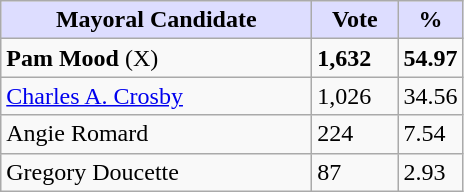<table class="wikitable">
<tr>
<th style="background:#ddf; width:200px;">Mayoral Candidate</th>
<th style="background:#ddf; width:50px;">Vote</th>
<th style="background:#ddf; width:30px;">%</th>
</tr>
<tr>
<td><strong>Pam Mood</strong> (X)</td>
<td><strong>1,632</strong></td>
<td><strong>54.97</strong></td>
</tr>
<tr>
<td><a href='#'>Charles A. Crosby</a></td>
<td>1,026</td>
<td>34.56</td>
</tr>
<tr>
<td>Angie Romard</td>
<td>224</td>
<td>7.54</td>
</tr>
<tr>
<td>Gregory Doucette</td>
<td>87</td>
<td>2.93</td>
</tr>
</table>
